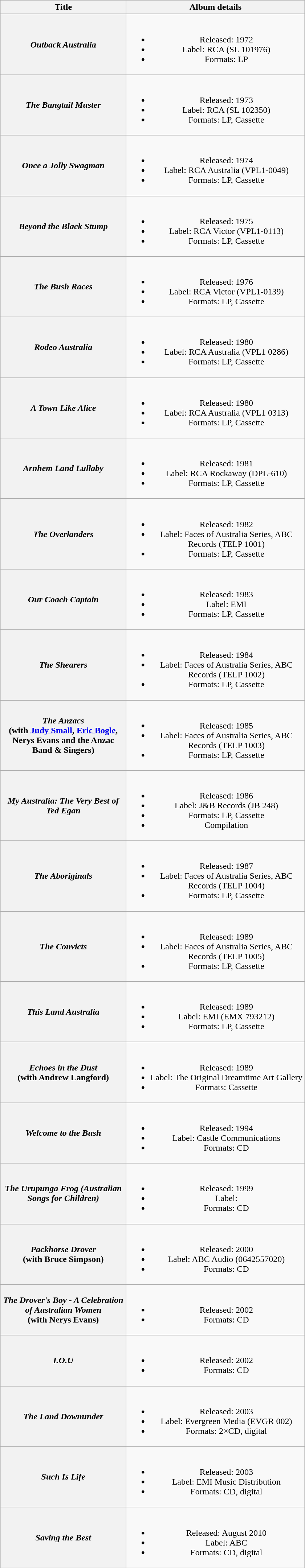<table class="wikitable plainrowheaders" style="text-align:center;">
<tr>
<th scope="col" rowspan="1" style="width:14em;">Title</th>
<th scope="col" rowspan="1" style="width:20em;">Album details</th>
</tr>
<tr>
<th scope="row"><em>Outback Australia</em></th>
<td><br><ul><li>Released: 1972</li><li>Label: RCA (SL 101976)</li><li>Formats: LP</li></ul></td>
</tr>
<tr>
<th scope="row"><em>The Bangtail Muster</em></th>
<td><br><ul><li>Released: 1973</li><li>Label: RCA (SL 102350)</li><li>Formats: LP, Cassette</li></ul></td>
</tr>
<tr>
<th scope="row"><em>Once a Jolly Swagman</em></th>
<td><br><ul><li>Released: 1974</li><li>Label: RCA Australia (VPL1-0049)</li><li>Formats: LP, Cassette</li></ul></td>
</tr>
<tr>
<th scope="row"><em>Beyond the Black Stump</em></th>
<td><br><ul><li>Released: 1975</li><li>Label: RCA Victor (VPL1-0113)</li><li>Formats: LP, Cassette</li></ul></td>
</tr>
<tr>
<th scope="row"><em>The Bush Races</em></th>
<td><br><ul><li>Released: 1976</li><li>Label: RCA Victor (VPL1-0139)</li><li>Formats: LP, Cassette</li></ul></td>
</tr>
<tr>
<th scope="row"><em>Rodeo Australia</em></th>
<td><br><ul><li>Released: 1980</li><li>Label: RCA Australia (VPL1 0286)</li><li>Formats: LP, Cassette</li></ul></td>
</tr>
<tr>
<th scope="row"><em>A Town Like Alice</em></th>
<td><br><ul><li>Released: 1980</li><li>Label: RCA Australia (VPL1 0313)</li><li>Formats: LP, Cassette</li></ul></td>
</tr>
<tr>
<th scope="row"><em>Arnhem Land Lullaby</em></th>
<td><br><ul><li>Released: 1981</li><li>Label: RCA Rockaway (DPL-610)</li><li>Formats: LP, Cassette</li></ul></td>
</tr>
<tr>
<th scope="row"><em>The Overlanders</em></th>
<td><br><ul><li>Released: 1982</li><li>Label: Faces of Australia Series, ABC Records (TELP 1001)</li><li>Formats: LP, Cassette</li></ul></td>
</tr>
<tr>
<th scope="row"><em>Our Coach Captain</em></th>
<td><br><ul><li>Released: 1983</li><li>Label: EMI</li><li>Formats: LP, Cassette</li></ul></td>
</tr>
<tr>
<th scope="row"><em>The Shearers</em></th>
<td><br><ul><li>Released: 1984</li><li>Label: Faces of Australia Series, ABC Records (TELP 1002)</li><li>Formats: LP, Cassette</li></ul></td>
</tr>
<tr>
<th scope="row"><em>The Anzacs</em> <br> (with <a href='#'>Judy Small</a>, <a href='#'>Eric Bogle</a>, Nerys Evans and the Anzac Band & Singers)</th>
<td><br><ul><li>Released: 1985</li><li>Label: Faces of Australia Series, ABC Records (TELP 1003)</li><li>Formats: LP, Cassette</li></ul></td>
</tr>
<tr>
<th scope="row"><em>My Australia: The Very Best of Ted Egan</em></th>
<td><br><ul><li>Released: 1986</li><li>Label: J&B Records (JB 248)</li><li>Formats: LP, Cassette</li><li>Compilation</li></ul></td>
</tr>
<tr>
<th scope="row"><em>The Aboriginals</em></th>
<td><br><ul><li>Released: 1987</li><li>Label: Faces of Australia Series, ABC Records (TELP 1004)</li><li>Formats: LP, Cassette</li></ul></td>
</tr>
<tr>
<th scope="row"><em>The Convicts</em></th>
<td><br><ul><li>Released: 1989</li><li>Label: Faces of Australia Series, ABC Records (TELP 1005)</li><li>Formats: LP, Cassette</li></ul></td>
</tr>
<tr>
<th scope="row"><em>This Land Australia</em></th>
<td><br><ul><li>Released: 1989</li><li>Label: EMI (EMX 793212)</li><li>Formats: LP, Cassette</li></ul></td>
</tr>
<tr>
<th scope="row"><em>Echoes in the Dust</em> <br> (with Andrew Langford)</th>
<td><br><ul><li>Released: 1989</li><li>Label: The Original Dreamtime Art Gallery</li><li>Formats: Cassette</li></ul></td>
</tr>
<tr>
<th scope="row"><em>Welcome to the Bush</em></th>
<td><br><ul><li>Released: 1994</li><li>Label: Castle Communications</li><li>Formats: CD</li></ul></td>
</tr>
<tr>
<th scope="row"><em>The Urupunga Frog (Australian Songs for Children)</em></th>
<td><br><ul><li>Released: 1999</li><li>Label:</li><li>Formats: CD</li></ul></td>
</tr>
<tr>
<th scope="row"><em>Packhorse Drover</em> <br> (with Bruce Simpson)</th>
<td><br><ul><li>Released: 2000</li><li>Label: ABC Audio (0642557020)</li><li>Formats: CD</li></ul></td>
</tr>
<tr>
<th scope="row"><em>The Drover's Boy - A Celebration of Australian Women</em> <br> (with Nerys Evans)</th>
<td><br><ul><li>Released: 2002</li><li>Formats: CD</li></ul></td>
</tr>
<tr>
<th scope="row"><em>I.O.U</em></th>
<td><br><ul><li>Released: 2002</li><li>Formats: CD</li></ul></td>
</tr>
<tr>
<th scope="row"><em>The Land Downunder</em></th>
<td><br><ul><li>Released: 2003</li><li>Label: Evergreen Media (EVGR 002)</li><li>Formats: 2×CD, digital</li></ul></td>
</tr>
<tr>
<th scope="row"><em>Such Is Life</em></th>
<td><br><ul><li>Released: 2003</li><li>Label: EMI Music Distribution</li><li>Formats: CD, digital</li></ul></td>
</tr>
<tr>
<th scope="row"><em>Saving the Best</em></th>
<td><br><ul><li>Released: August 2010</li><li>Label: ABC</li><li>Formats: CD, digital</li></ul></td>
</tr>
<tr>
</tr>
</table>
